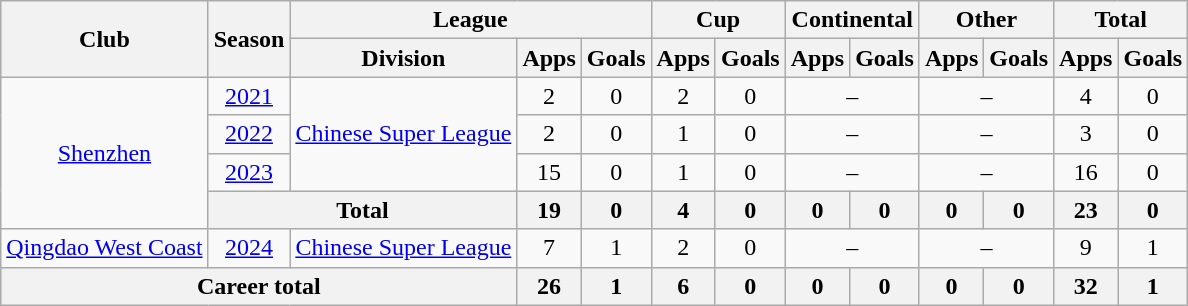<table class="wikitable" style="text-align: center">
<tr>
<th rowspan="2">Club</th>
<th rowspan="2">Season</th>
<th colspan="3">League</th>
<th colspan="2">Cup</th>
<th colspan="2">Continental</th>
<th colspan="2">Other</th>
<th colspan="2">Total</th>
</tr>
<tr>
<th>Division</th>
<th>Apps</th>
<th>Goals</th>
<th>Apps</th>
<th>Goals</th>
<th>Apps</th>
<th>Goals</th>
<th>Apps</th>
<th>Goals</th>
<th>Apps</th>
<th>Goals</th>
</tr>
<tr>
<td rowspan=4><a href='#'>Shenzhen</a></td>
<td><a href='#'>2021</a></td>
<td rowspan=3><a href='#'>Chinese Super League</a></td>
<td>2</td>
<td>0</td>
<td>2</td>
<td>0</td>
<td colspan="2">–</td>
<td colspan="2">–</td>
<td>4</td>
<td>0</td>
</tr>
<tr>
<td><a href='#'>2022</a></td>
<td>2</td>
<td>0</td>
<td>1</td>
<td>0</td>
<td colspan="2">–</td>
<td colspan="2">–</td>
<td>3</td>
<td>0</td>
</tr>
<tr>
<td><a href='#'>2023</a></td>
<td>15</td>
<td>0</td>
<td>1</td>
<td>0</td>
<td colspan="2">–</td>
<td colspan="2">–</td>
<td>16</td>
<td>0</td>
</tr>
<tr>
<th colspan=2>Total</th>
<th>19</th>
<th>0</th>
<th>4</th>
<th>0</th>
<th>0</th>
<th>0</th>
<th>0</th>
<th>0</th>
<th>23</th>
<th>0</th>
</tr>
<tr>
<td><a href='#'>Qingdao West Coast</a></td>
<td><a href='#'>2024</a></td>
<td><a href='#'>Chinese Super League</a></td>
<td>7</td>
<td>1</td>
<td>2</td>
<td>0</td>
<td colspan="2">–</td>
<td colspan="2">–</td>
<td>9</td>
<td>1</td>
</tr>
<tr>
<th colspan=3>Career total</th>
<th>26</th>
<th>1</th>
<th>6</th>
<th>0</th>
<th>0</th>
<th>0</th>
<th>0</th>
<th>0</th>
<th>32</th>
<th>1</th>
</tr>
</table>
